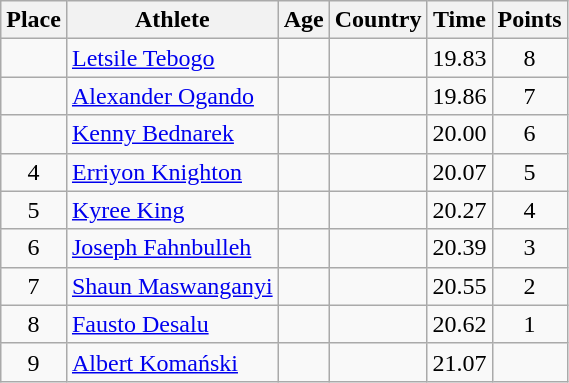<table class="wikitable mw-datatable sortable">
<tr>
<th>Place</th>
<th>Athlete</th>
<th>Age</th>
<th>Country</th>
<th>Time</th>
<th>Points</th>
</tr>
<tr>
<td align=center></td>
<td><a href='#'>Letsile Tebogo</a></td>
<td></td>
<td></td>
<td>19.83</td>
<td align=center>8</td>
</tr>
<tr>
<td align=center></td>
<td><a href='#'>Alexander Ogando</a></td>
<td></td>
<td></td>
<td>19.86</td>
<td align=center>7</td>
</tr>
<tr>
<td align=center></td>
<td><a href='#'>Kenny Bednarek</a></td>
<td></td>
<td></td>
<td>20.00</td>
<td align=center>6</td>
</tr>
<tr>
<td align=center>4</td>
<td><a href='#'>Erriyon Knighton</a></td>
<td></td>
<td></td>
<td>20.07</td>
<td align=center>5</td>
</tr>
<tr>
<td align=center>5</td>
<td><a href='#'>Kyree King</a></td>
<td></td>
<td></td>
<td>20.27</td>
<td align=center>4</td>
</tr>
<tr>
<td align=center>6</td>
<td><a href='#'>Joseph Fahnbulleh</a></td>
<td></td>
<td></td>
<td>20.39</td>
<td align=center>3</td>
</tr>
<tr>
<td align=center>7</td>
<td><a href='#'>Shaun Maswanganyi</a></td>
<td></td>
<td></td>
<td>20.55</td>
<td align=center>2</td>
</tr>
<tr>
<td align=center>8</td>
<td><a href='#'>Fausto Desalu</a></td>
<td></td>
<td></td>
<td>20.62</td>
<td align=center>1</td>
</tr>
<tr>
<td align=center>9</td>
<td><a href='#'>Albert Komański</a></td>
<td></td>
<td></td>
<td>21.07</td>
<td align=center></td>
</tr>
</table>
